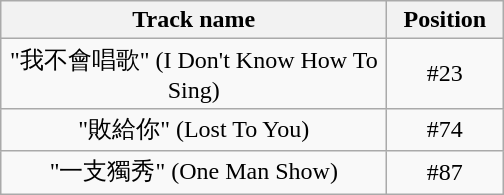<table class="wikitable" style="text-align:center">
<tr>
<th width="250px">Track name</th>
<th width="70px">Position</th>
</tr>
<tr>
<td>"我不會唱歌" (I Don't Know How To Sing)</td>
<td>#23</td>
</tr>
<tr>
<td>"敗給你" (Lost To You)</td>
<td>#74</td>
</tr>
<tr>
<td>"一支獨秀" (One Man Show)</td>
<td>#87</td>
</tr>
</table>
